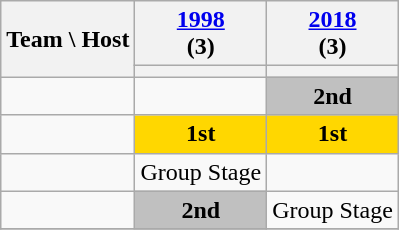<table class="wikitable" style="text-align: center;">
<tr>
<th rowspan=2>Team \ Host</th>
<th><a href='#'>1998</a><br> (3)</th>
<th><a href='#'>2018</a><br> (3)</th>
</tr>
<tr>
<th></th>
<th></th>
</tr>
<tr>
<td align="left"></td>
<td></td>
<td style="background: silver"><strong>2nd</strong></td>
</tr>
<tr>
<td align="left"></td>
<td style="background: gold"><strong>1st</strong></td>
<td style="background: gold"><strong>1st</strong></td>
</tr>
<tr>
<td align="left"></td>
<td>Group Stage</td>
<td></td>
</tr>
<tr>
<td align="left"></td>
<td style="background: silver"><strong>2nd</strong></td>
<td>Group Stage</td>
</tr>
<tr>
</tr>
</table>
